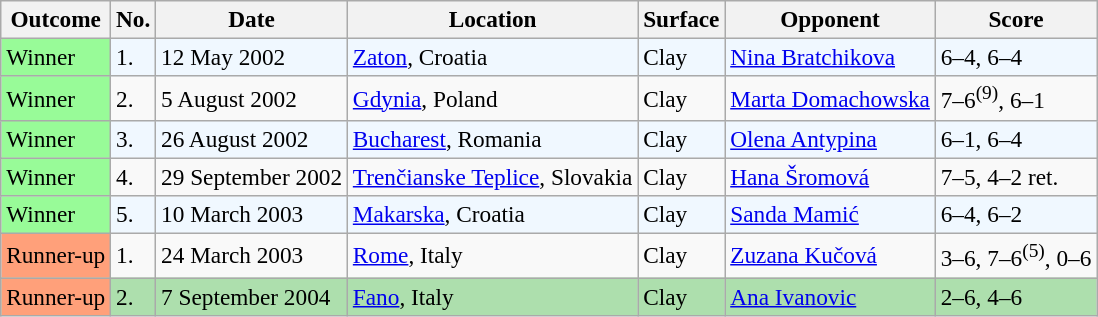<table class="sortable wikitable" style=font-size:97%>
<tr>
<th>Outcome</th>
<th>No.</th>
<th>Date</th>
<th>Location</th>
<th>Surface</th>
<th>Opponent</th>
<th class="unsortable">Score</th>
</tr>
<tr style="background:#f0f8ff;">
<td style="background:#98fb98;">Winner</td>
<td>1.</td>
<td>12 May 2002</td>
<td><a href='#'>Zaton</a>, Croatia</td>
<td>Clay</td>
<td> <a href='#'>Nina Bratchikova</a></td>
<td>6–4, 6–4</td>
</tr>
<tr>
<td style="background:#98fb98;">Winner</td>
<td>2.</td>
<td>5 August 2002</td>
<td><a href='#'>Gdynia</a>, Poland</td>
<td>Clay</td>
<td> <a href='#'>Marta Domachowska</a></td>
<td>7–6<sup>(9)</sup>, 6–1</td>
</tr>
<tr style="background:#f0f8ff;">
<td style="background:#98fb98;">Winner</td>
<td>3.</td>
<td>26 August 2002</td>
<td><a href='#'>Bucharest</a>, Romania</td>
<td>Clay</td>
<td> <a href='#'>Olena Antypina</a></td>
<td>6–1, 6–4</td>
</tr>
<tr>
<td style="background:#98fb98;">Winner</td>
<td>4.</td>
<td>29 September 2002</td>
<td><a href='#'>Trenčianske Teplice</a>, Slovakia</td>
<td>Clay</td>
<td> <a href='#'>Hana Šromová</a></td>
<td>7–5, 4–2 ret.</td>
</tr>
<tr style="background:#f0f8ff;">
<td style="background:#98fb98;">Winner</td>
<td>5.</td>
<td>10 March 2003</td>
<td><a href='#'>Makarska</a>, Croatia</td>
<td>Clay</td>
<td> <a href='#'>Sanda Mamić</a></td>
<td>6–4, 6–2</td>
</tr>
<tr>
<td style="background:#ffa07a;">Runner-up</td>
<td>1.</td>
<td>24 March 2003</td>
<td><a href='#'>Rome</a>, Italy</td>
<td>Clay</td>
<td> <a href='#'>Zuzana Kučová</a></td>
<td>3–6, 7–6<sup>(5)</sup>, 0–6</td>
</tr>
<tr style="background:#addfad;">
<td style="background:#ffa07a;">Runner-up</td>
<td>2.</td>
<td>7 September 2004</td>
<td><a href='#'>Fano</a>, Italy</td>
<td>Clay</td>
<td> <a href='#'>Ana Ivanovic</a></td>
<td>2–6, 4–6</td>
</tr>
</table>
